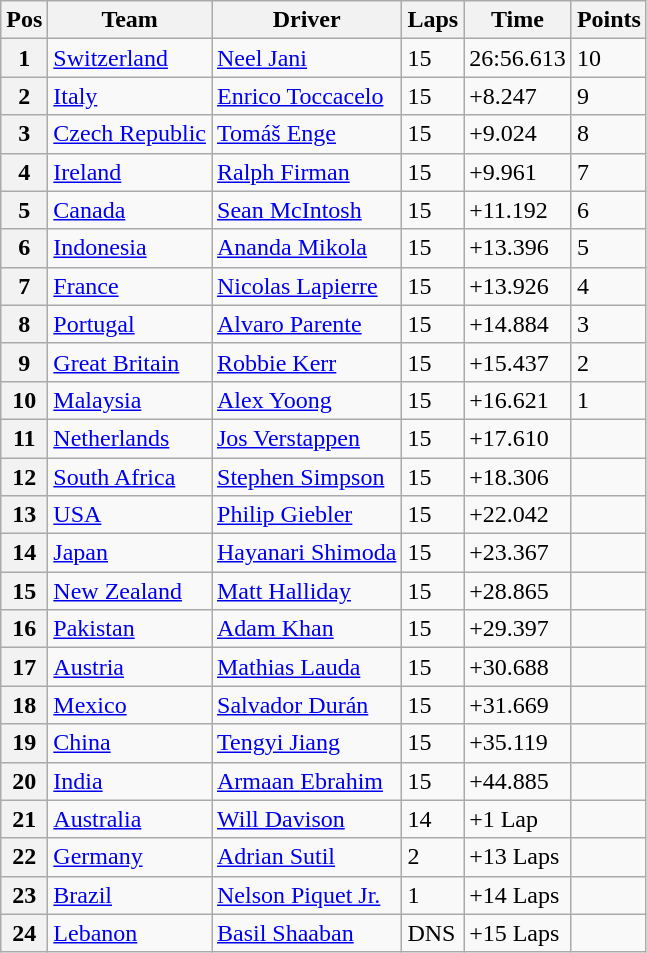<table class="wikitable">
<tr>
<th>Pos</th>
<th>Team</th>
<th>Driver</th>
<th>Laps</th>
<th>Time</th>
<th>Points</th>
</tr>
<tr>
<th>1</th>
<td> <a href='#'>Switzerland</a></td>
<td><a href='#'>Neel Jani</a></td>
<td>15</td>
<td>26:56.613</td>
<td>10</td>
</tr>
<tr>
<th>2</th>
<td> <a href='#'>Italy</a></td>
<td><a href='#'>Enrico Toccacelo</a></td>
<td>15</td>
<td>+8.247</td>
<td>9</td>
</tr>
<tr>
<th>3</th>
<td> <a href='#'>Czech Republic</a></td>
<td><a href='#'>Tomáš Enge</a></td>
<td>15</td>
<td>+9.024</td>
<td>8</td>
</tr>
<tr>
<th>4</th>
<td> <a href='#'>Ireland</a></td>
<td><a href='#'>Ralph Firman</a></td>
<td>15</td>
<td>+9.961</td>
<td>7</td>
</tr>
<tr>
<th>5</th>
<td> <a href='#'>Canada</a></td>
<td><a href='#'>Sean McIntosh</a></td>
<td>15</td>
<td>+11.192</td>
<td>6</td>
</tr>
<tr>
<th>6</th>
<td> <a href='#'>Indonesia</a></td>
<td><a href='#'>Ananda Mikola</a></td>
<td>15</td>
<td>+13.396</td>
<td>5</td>
</tr>
<tr>
<th>7</th>
<td> <a href='#'>France</a></td>
<td><a href='#'>Nicolas Lapierre</a></td>
<td>15</td>
<td>+13.926</td>
<td>4</td>
</tr>
<tr>
<th>8</th>
<td> <a href='#'>Portugal</a></td>
<td><a href='#'>Alvaro Parente</a></td>
<td>15</td>
<td>+14.884</td>
<td>3</td>
</tr>
<tr>
<th>9</th>
<td> <a href='#'>Great Britain</a></td>
<td><a href='#'>Robbie Kerr</a></td>
<td>15</td>
<td>+15.437</td>
<td>2</td>
</tr>
<tr>
<th>10</th>
<td> <a href='#'>Malaysia</a></td>
<td><a href='#'>Alex Yoong</a></td>
<td>15</td>
<td>+16.621</td>
<td>1</td>
</tr>
<tr>
<th>11</th>
<td> <a href='#'>Netherlands</a></td>
<td><a href='#'>Jos Verstappen</a></td>
<td>15</td>
<td>+17.610</td>
<td></td>
</tr>
<tr>
<th>12</th>
<td> <a href='#'>South Africa</a></td>
<td><a href='#'>Stephen Simpson</a></td>
<td>15</td>
<td>+18.306</td>
<td></td>
</tr>
<tr>
<th>13</th>
<td> <a href='#'>USA</a></td>
<td><a href='#'>Philip Giebler</a></td>
<td>15</td>
<td>+22.042</td>
<td></td>
</tr>
<tr>
<th>14</th>
<td> <a href='#'>Japan</a></td>
<td><a href='#'>Hayanari Shimoda</a></td>
<td>15</td>
<td>+23.367</td>
<td></td>
</tr>
<tr>
<th>15</th>
<td> <a href='#'>New Zealand</a></td>
<td><a href='#'>Matt Halliday</a></td>
<td>15</td>
<td>+28.865</td>
<td></td>
</tr>
<tr>
<th>16</th>
<td> <a href='#'>Pakistan</a></td>
<td><a href='#'>Adam Khan</a></td>
<td>15</td>
<td>+29.397</td>
<td></td>
</tr>
<tr>
<th>17</th>
<td> <a href='#'>Austria</a></td>
<td><a href='#'>Mathias Lauda</a></td>
<td>15</td>
<td>+30.688</td>
<td></td>
</tr>
<tr>
<th>18</th>
<td> <a href='#'>Mexico</a></td>
<td><a href='#'>Salvador Durán</a></td>
<td>15</td>
<td>+31.669</td>
<td></td>
</tr>
<tr>
<th>19</th>
<td> <a href='#'>China</a></td>
<td><a href='#'>Tengyi Jiang</a></td>
<td>15</td>
<td>+35.119</td>
<td></td>
</tr>
<tr>
<th>20</th>
<td> <a href='#'>India</a></td>
<td><a href='#'>Armaan Ebrahim</a></td>
<td>15</td>
<td>+44.885</td>
<td></td>
</tr>
<tr>
<th>21</th>
<td> <a href='#'>Australia</a></td>
<td><a href='#'>Will Davison</a></td>
<td>14</td>
<td>+1 Lap</td>
<td></td>
</tr>
<tr>
<th>22</th>
<td> <a href='#'>Germany</a></td>
<td><a href='#'>Adrian Sutil</a></td>
<td>2</td>
<td>+13 Laps</td>
<td></td>
</tr>
<tr>
<th>23</th>
<td> <a href='#'>Brazil</a></td>
<td><a href='#'>Nelson Piquet Jr.</a></td>
<td>1</td>
<td>+14 Laps</td>
<td></td>
</tr>
<tr>
<th>24</th>
<td> <a href='#'>Lebanon</a></td>
<td><a href='#'>Basil Shaaban</a></td>
<td>DNS</td>
<td>+15 Laps</td>
<td></td>
</tr>
</table>
